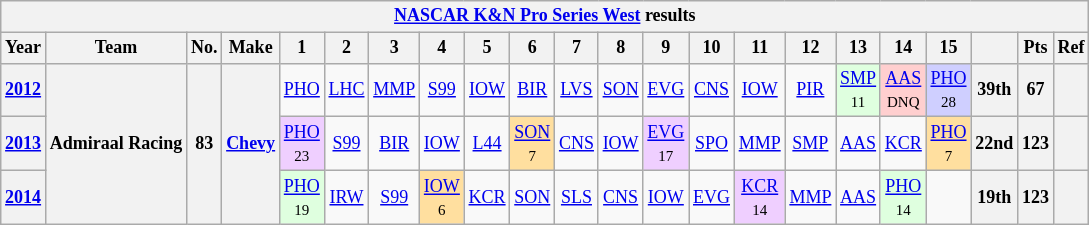<table class="wikitable" style="text-align:center; font-size:75%">
<tr>
<th colspan=23><a href='#'>NASCAR K&N Pro Series West</a> results</th>
</tr>
<tr>
<th>Year</th>
<th>Team</th>
<th>No.</th>
<th>Make</th>
<th>1</th>
<th>2</th>
<th>3</th>
<th>4</th>
<th>5</th>
<th>6</th>
<th>7</th>
<th>8</th>
<th>9</th>
<th>10</th>
<th>11</th>
<th>12</th>
<th>13</th>
<th>14</th>
<th>15</th>
<th></th>
<th>Pts</th>
<th>Ref</th>
</tr>
<tr>
<th><a href='#'>2012</a></th>
<th rowspan=3>Admiraal Racing</th>
<th rowspan=3>83</th>
<th rowspan=3><a href='#'>Chevy</a></th>
<td><a href='#'>PHO</a></td>
<td><a href='#'>LHC</a></td>
<td><a href='#'>MMP</a></td>
<td><a href='#'>S99</a></td>
<td><a href='#'>IOW</a></td>
<td><a href='#'>BIR</a></td>
<td><a href='#'>LVS</a></td>
<td><a href='#'>SON</a></td>
<td><a href='#'>EVG</a></td>
<td><a href='#'>CNS</a></td>
<td><a href='#'>IOW</a></td>
<td><a href='#'>PIR</a></td>
<td style="background:#DFFFDF;"><a href='#'>SMP</a><br><small>11</small></td>
<td style="background:#FFCFCF;"><a href='#'>AAS</a><br><small>DNQ</small></td>
<td style="background:#CFCFFF;"><a href='#'>PHO</a><br><small>28</small></td>
<th>39th</th>
<th>67</th>
<th></th>
</tr>
<tr>
<th><a href='#'>2013</a></th>
<td style="background:#EFCFFF;"><a href='#'>PHO</a><br><small>23</small></td>
<td><a href='#'>S99</a></td>
<td><a href='#'>BIR</a></td>
<td><a href='#'>IOW</a></td>
<td><a href='#'>L44</a></td>
<td style="background:#FFDF9F;"><a href='#'>SON</a><br><small>7</small></td>
<td><a href='#'>CNS</a></td>
<td><a href='#'>IOW</a></td>
<td style="background:#EFCFFF;"><a href='#'>EVG</a><br><small>17</small></td>
<td><a href='#'>SPO</a></td>
<td><a href='#'>MMP</a></td>
<td><a href='#'>SMP</a></td>
<td><a href='#'>AAS</a></td>
<td><a href='#'>KCR</a></td>
<td style="background:#FFDF9F;"><a href='#'>PHO</a><br><small>7</small></td>
<th>22nd</th>
<th>123</th>
<th></th>
</tr>
<tr>
<th><a href='#'>2014</a></th>
<td style="background:#DFFFDF;"><a href='#'>PHO</a><br><small>19</small></td>
<td><a href='#'>IRW</a></td>
<td><a href='#'>S99</a></td>
<td style="background:#FFDF9F;"><a href='#'>IOW</a><br><small>6</small></td>
<td><a href='#'>KCR</a></td>
<td><a href='#'>SON</a></td>
<td><a href='#'>SLS</a></td>
<td><a href='#'>CNS</a></td>
<td><a href='#'>IOW</a></td>
<td><a href='#'>EVG</a></td>
<td style="background:#EFCFFF;"><a href='#'>KCR</a><br><small>14</small></td>
<td><a href='#'>MMP</a></td>
<td><a href='#'>AAS</a></td>
<td style="background:#DFFFDF;"><a href='#'>PHO</a><br><small>14</small></td>
<td></td>
<th>19th</th>
<th>123</th>
<th></th>
</tr>
</table>
